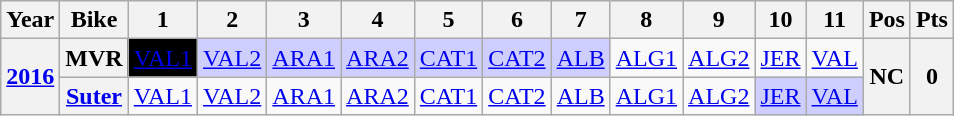<table class="wikitable" style="text-align:center;">
<tr>
<th>Year</th>
<th>Bike</th>
<th>1</th>
<th>2</th>
<th>3</th>
<th>4</th>
<th>5</th>
<th>6</th>
<th>7</th>
<th>8</th>
<th>9</th>
<th>10</th>
<th>11</th>
<th>Pos</th>
<th>Pts</th>
</tr>
<tr>
<th rowspan="2"><a href='#'>2016</a></th>
<th>MVR</th>
<td style="background:#000000; color:#FFFFFF;"><a href='#'><span>VAL1</span></a><br></td>
<td style="background:#CFCFFF;"><a href='#'>VAL2</a><br></td>
<td style="background:#CFCFFF;"><a href='#'>ARA1</a><br></td>
<td style="background:#CFCFFF;"><a href='#'>ARA2</a><br></td>
<td style="background:#CFCFFF;"><a href='#'>CAT1</a><br></td>
<td style="background:#CFCFFF;"><a href='#'>CAT2</a><br></td>
<td style="background:#CFCFFF;"><a href='#'>ALB</a><br></td>
<td><a href='#'>ALG1</a></td>
<td><a href='#'>ALG2</a></td>
<td><a href='#'>JER</a></td>
<td><a href='#'>VAL</a></td>
<th rowspan="2">NC</th>
<th rowspan="2">0</th>
</tr>
<tr>
<th><a href='#'>Suter</a></th>
<td><a href='#'>VAL1</a></td>
<td><a href='#'>VAL2</a></td>
<td><a href='#'>ARA1</a></td>
<td><a href='#'>ARA2</a></td>
<td><a href='#'>CAT1</a></td>
<td><a href='#'>CAT2</a></td>
<td><a href='#'>ALB</a></td>
<td><a href='#'>ALG1</a></td>
<td><a href='#'>ALG2</a></td>
<td style="background:#CFCFFF;"><a href='#'>JER</a><br></td>
<td style="background:#CFCFFF;"><a href='#'>VAL</a><br></td>
</tr>
</table>
